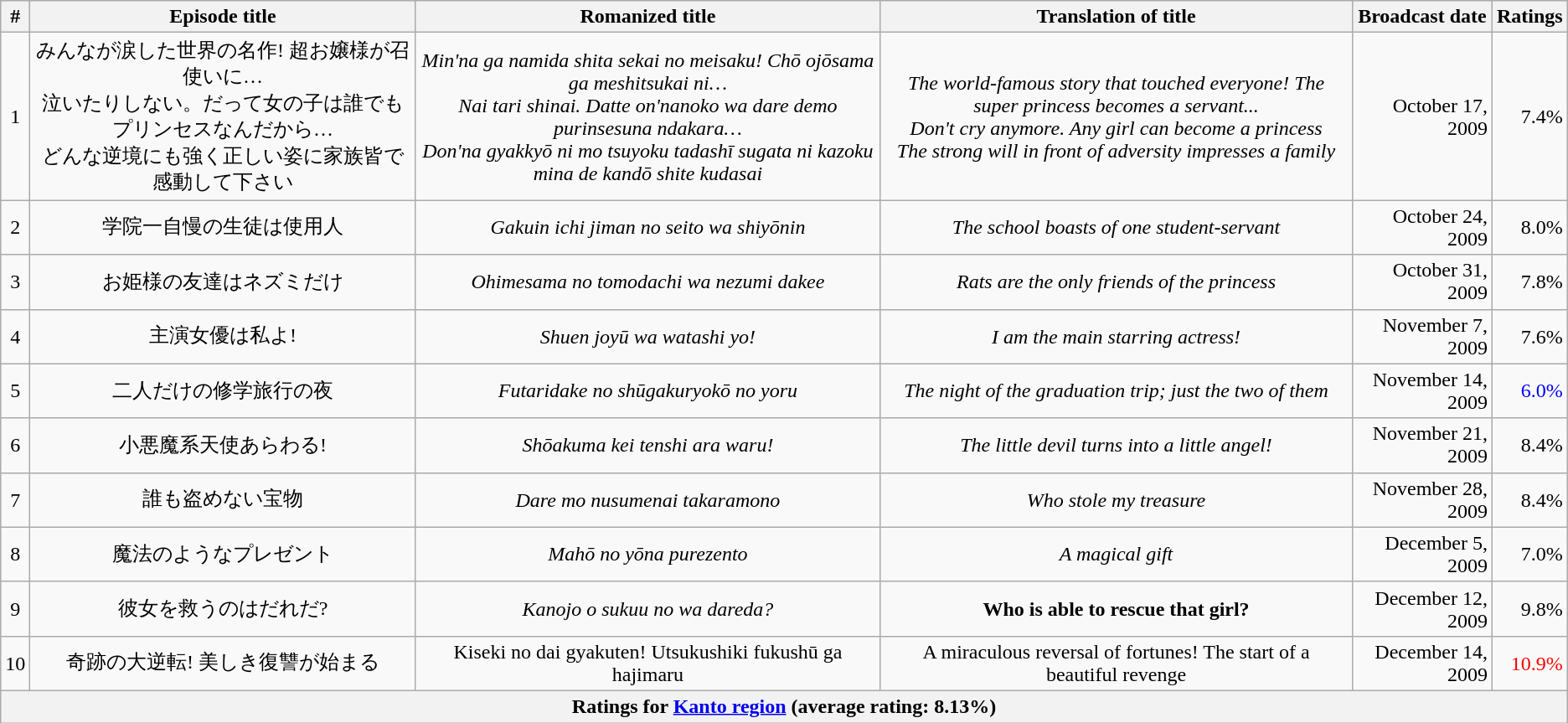<table class="wikitable" style="text-align:center">
<tr>
<th>#</th>
<th>Episode title</th>
<th>Romanized title</th>
<th>Translation of title</th>
<th>Broadcast date</th>
<th>Ratings</th>
</tr>
<tr>
<td>1</td>
<td>みんなが涙した世界の名作! 超お嬢様が召使いに…<br>泣いたりしない。だって女の子は誰でもプリンセスなんだから…<br>どんな逆境にも強く正しい姿に家族皆で感動して下さい</td>
<td><em>Min'na ga namida shita sekai no meisaku! Chō ojōsama ga meshitsukai ni…<br>Nai tari shinai. Datte on'nanoko wa dare demo purinsesuna ndakara…<br>Don'na gyakkyō ni mo tsuyoku tadashī sugata ni kazoku mina de kandō shite kudasai</em></td>
<td><em>The world-famous story that touched everyone! The super princess becomes a servant...<br>Don't cry anymore. Any girl can become a princess <br> The strong will in front of adversity impresses a family</em></td>
<td style="text-align: right">October 17, 2009</td>
<td style="text-align: right">7.4%</td>
</tr>
<tr>
<td>2</td>
<td>学院一自慢の生徒は使用人</td>
<td><em>Gakuin ichi jiman no seito wa shiyōnin</em></td>
<td><em>The school boasts of one student-servant </em></td>
<td style="text-align: right">October 24, 2009</td>
<td style="text-align: right">8.0%</td>
</tr>
<tr>
<td>3</td>
<td>お姫様の友達はネズミだけ</td>
<td><em>Ohimesama no tomodachi wa nezumi dakee</em></td>
<td><em>Rats are the only friends of the princess</em></td>
<td style="text-align: right">October 31, 2009</td>
<td style="text-align: right">7.8%</td>
</tr>
<tr>
<td>4</td>
<td>主演女優は私よ!</td>
<td><em>Shuen joyū wa watashi yo!</em></td>
<td><em>I am the main starring actress!</em></td>
<td style="text-align: right">November 7, 2009</td>
<td style="text-align: right">7.6%</td>
</tr>
<tr>
<td>5</td>
<td>二人だけの修学旅行の夜</td>
<td><em>Futaridake no shūgakuryokō no yoru</em></td>
<td><em>The night of the graduation trip; just the two of them</em></td>
<td style="text-align: right">November 14, 2009</td>
<td style="text-align: right; color: blue">6.0%</td>
</tr>
<tr>
<td>6</td>
<td>小悪魔系天使あらわる!</td>
<td><em>Shōakuma kei tenshi ara waru!</em></td>
<td><em>The little devil turns into a little angel!</em></td>
<td style="text-align: right">November 21, 2009</td>
<td style="text-align: right">8.4%</td>
</tr>
<tr>
<td>7</td>
<td>誰も盗めない宝物</td>
<td><em>Dare mo nusumenai takaramono</em></td>
<td><em>Who stole my treasure</em></td>
<td style="text-align: right">November 28, 2009</td>
<td style="text-align: right">8.4%</td>
</tr>
<tr>
<td>8</td>
<td>魔法のようなプレゼント</td>
<td><em>Mahō no yōna purezento</em></td>
<td><em>A magical gift</em></td>
<td style="text-align: right">December 5, 2009</td>
<td style="text-align: right">7.0%</td>
</tr>
<tr>
<td>9</td>
<td>彼女を救うのはだれだ?</td>
<td><em>Kanojo o sukuu no wa dareda?</em></td>
<td><strong>Who is able to rescue that girl?<em></td>
<td style="text-align: right">December 12, 2009</td>
<td style="text-align: right">9.8%</td>
</tr>
<tr>
<td>10</td>
<td>奇跡の大逆転! 美しき復讐が始まる</td>
<td></em>Kiseki no dai gyakuten! Utsukushiki fukushū ga hajimaru<em></td>
<td></em>A miraculous reversal of fortunes! The start of a beautiful revenge<em></td>
<td style="text-align: right">December 14, 2009</td>
<td style="text-align: right; color: red">10.9%</td>
</tr>
<tr>
<th colspan="6">Ratings for <a href='#'>Kanto region</a> (average rating: 8.13%)</th>
</tr>
</table>
